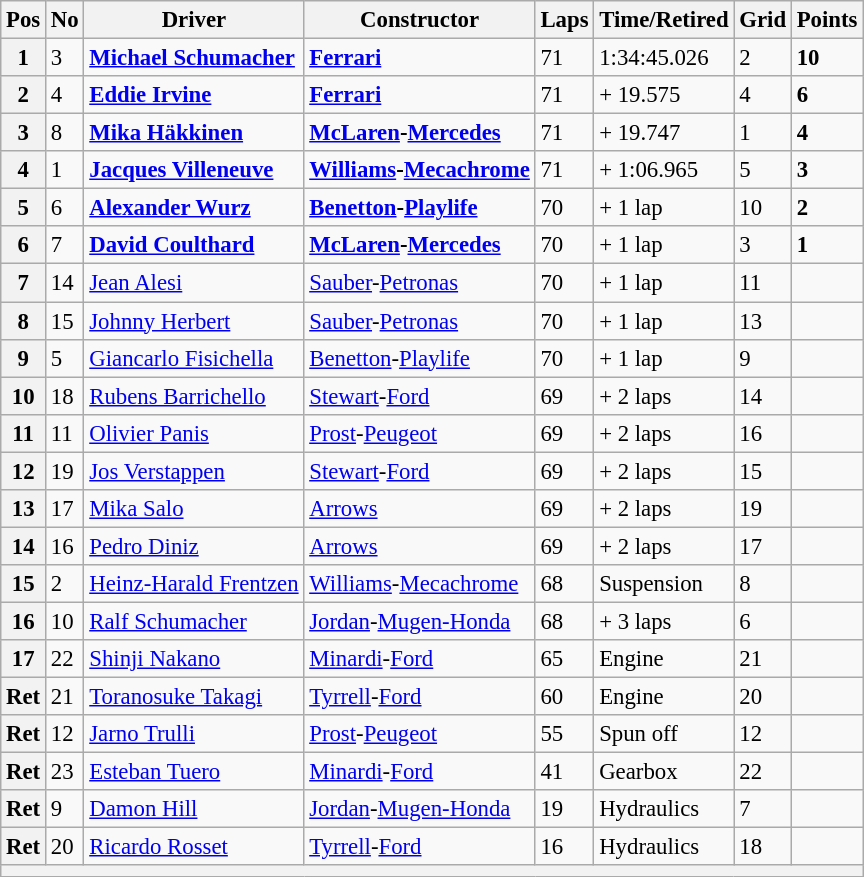<table class="wikitable" style="font-size: 95%;">
<tr>
<th>Pos</th>
<th>No</th>
<th>Driver</th>
<th>Constructor</th>
<th>Laps</th>
<th>Time/Retired</th>
<th>Grid</th>
<th>Points</th>
</tr>
<tr>
<th>1</th>
<td>3</td>
<td> <strong><a href='#'>Michael Schumacher</a></strong></td>
<td><strong><a href='#'>Ferrari</a></strong></td>
<td>71</td>
<td>1:34:45.026</td>
<td>2</td>
<td><strong>10</strong></td>
</tr>
<tr>
<th>2</th>
<td>4</td>
<td> <strong><a href='#'>Eddie Irvine</a></strong></td>
<td><strong><a href='#'>Ferrari</a></strong></td>
<td>71</td>
<td>+ 19.575</td>
<td>4</td>
<td><strong>6</strong></td>
</tr>
<tr>
<th>3</th>
<td>8</td>
<td> <strong><a href='#'>Mika Häkkinen</a></strong></td>
<td><strong><a href='#'>McLaren</a>-<a href='#'>Mercedes</a></strong></td>
<td>71</td>
<td>+ 19.747</td>
<td>1</td>
<td><strong>4</strong></td>
</tr>
<tr>
<th>4</th>
<td>1</td>
<td> <strong><a href='#'>Jacques Villeneuve</a></strong></td>
<td><strong><a href='#'>Williams</a>-<a href='#'>Mecachrome</a></strong></td>
<td>71</td>
<td>+ 1:06.965</td>
<td>5</td>
<td><strong>3</strong></td>
</tr>
<tr>
<th>5</th>
<td>6</td>
<td> <strong><a href='#'>Alexander Wurz</a></strong></td>
<td><strong><a href='#'>Benetton</a>-<a href='#'>Playlife</a></strong></td>
<td>70</td>
<td>+ 1 lap</td>
<td>10</td>
<td><strong>2</strong></td>
</tr>
<tr>
<th>6</th>
<td>7</td>
<td> <strong><a href='#'>David Coulthard</a></strong></td>
<td><strong><a href='#'>McLaren</a>-<a href='#'>Mercedes</a></strong></td>
<td>70</td>
<td>+ 1 lap</td>
<td>3</td>
<td><strong>1</strong></td>
</tr>
<tr>
<th>7</th>
<td>14</td>
<td> <a href='#'>Jean Alesi</a></td>
<td><a href='#'>Sauber</a>-<a href='#'>Petronas</a></td>
<td>70</td>
<td>+ 1 lap</td>
<td>11</td>
<td> </td>
</tr>
<tr>
<th>8</th>
<td>15</td>
<td> <a href='#'>Johnny Herbert</a></td>
<td><a href='#'>Sauber</a>-<a href='#'>Petronas</a></td>
<td>70</td>
<td>+ 1 lap</td>
<td>13</td>
<td> </td>
</tr>
<tr>
<th>9</th>
<td>5</td>
<td> <a href='#'>Giancarlo Fisichella</a></td>
<td><a href='#'>Benetton</a>-<a href='#'>Playlife</a></td>
<td>70</td>
<td>+ 1 lap</td>
<td>9</td>
<td> </td>
</tr>
<tr>
<th>10</th>
<td>18</td>
<td> <a href='#'>Rubens Barrichello</a></td>
<td><a href='#'>Stewart</a>-<a href='#'>Ford</a></td>
<td>69</td>
<td>+ 2 laps</td>
<td>14</td>
<td> </td>
</tr>
<tr>
<th>11</th>
<td>11</td>
<td> <a href='#'>Olivier Panis</a></td>
<td><a href='#'>Prost</a>-<a href='#'>Peugeot</a></td>
<td>69</td>
<td>+ 2 laps</td>
<td>16</td>
<td> </td>
</tr>
<tr>
<th>12</th>
<td>19</td>
<td> <a href='#'>Jos Verstappen</a></td>
<td><a href='#'>Stewart</a>-<a href='#'>Ford</a></td>
<td>69</td>
<td>+ 2 laps</td>
<td>15</td>
<td> </td>
</tr>
<tr>
<th>13</th>
<td>17</td>
<td> <a href='#'>Mika Salo</a></td>
<td><a href='#'>Arrows</a></td>
<td>69</td>
<td>+ 2 laps</td>
<td>19</td>
<td> </td>
</tr>
<tr>
<th>14</th>
<td>16</td>
<td> <a href='#'>Pedro Diniz</a></td>
<td><a href='#'>Arrows</a></td>
<td>69</td>
<td>+ 2 laps</td>
<td>17</td>
<td> </td>
</tr>
<tr>
<th>15</th>
<td>2</td>
<td> <a href='#'>Heinz-Harald Frentzen</a></td>
<td><a href='#'>Williams</a>-<a href='#'>Mecachrome</a></td>
<td>68</td>
<td>Suspension</td>
<td>8</td>
<td> </td>
</tr>
<tr>
<th>16</th>
<td>10</td>
<td> <a href='#'>Ralf Schumacher</a></td>
<td><a href='#'>Jordan</a>-<a href='#'>Mugen-Honda</a></td>
<td>68</td>
<td>+ 3 laps</td>
<td>6</td>
<td> </td>
</tr>
<tr>
<th>17</th>
<td>22</td>
<td> <a href='#'>Shinji Nakano</a></td>
<td><a href='#'>Minardi</a>-<a href='#'>Ford</a></td>
<td>65</td>
<td>Engine</td>
<td>21</td>
<td> </td>
</tr>
<tr>
<th>Ret</th>
<td>21</td>
<td> <a href='#'>Toranosuke Takagi</a></td>
<td><a href='#'>Tyrrell</a>-<a href='#'>Ford</a></td>
<td>60</td>
<td>Engine</td>
<td>20</td>
<td> </td>
</tr>
<tr>
<th>Ret</th>
<td>12</td>
<td> <a href='#'>Jarno Trulli</a></td>
<td><a href='#'>Prost</a>-<a href='#'>Peugeot</a></td>
<td>55</td>
<td>Spun off</td>
<td>12</td>
<td> </td>
</tr>
<tr>
<th>Ret</th>
<td>23</td>
<td> <a href='#'>Esteban Tuero</a></td>
<td><a href='#'>Minardi</a>-<a href='#'>Ford</a></td>
<td>41</td>
<td>Gearbox</td>
<td>22</td>
<td> </td>
</tr>
<tr>
<th>Ret</th>
<td>9</td>
<td> <a href='#'>Damon Hill</a></td>
<td><a href='#'>Jordan</a>-<a href='#'>Mugen-Honda</a></td>
<td>19</td>
<td>Hydraulics</td>
<td>7</td>
<td> </td>
</tr>
<tr>
<th>Ret</th>
<td>20</td>
<td> <a href='#'>Ricardo Rosset</a></td>
<td><a href='#'>Tyrrell</a>-<a href='#'>Ford</a></td>
<td>16</td>
<td>Hydraulics</td>
<td>18</td>
<td> </td>
</tr>
<tr>
<th colspan="8"></th>
</tr>
</table>
